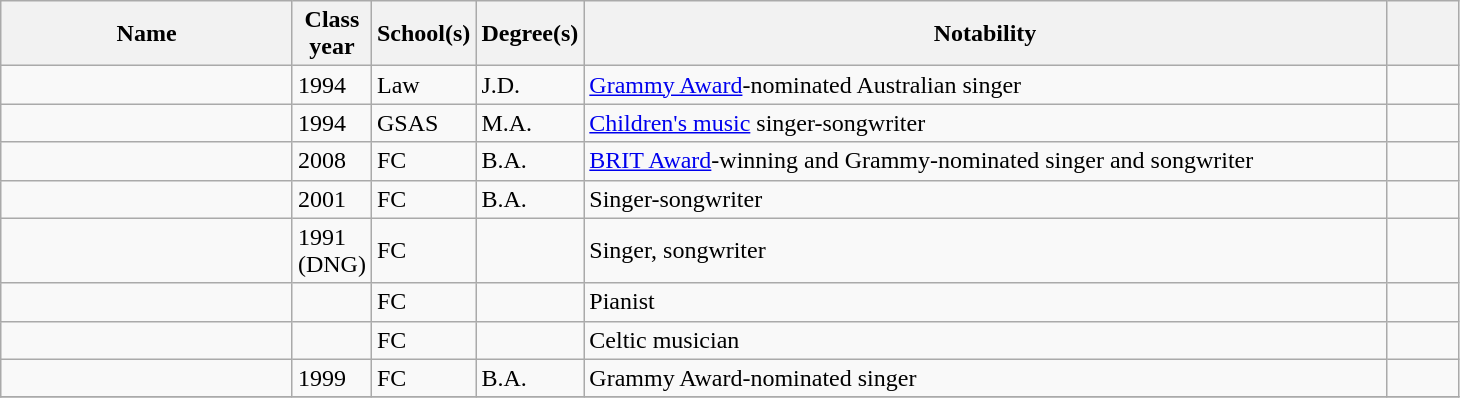<table class="wikitable sortable" style="width:77%">
<tr>
<th style="width:20%;">Name</th>
<th style="width:5%;">Class year</th>
<th style="width:5%;">School(s)</th>
<th style="width:5%;">Degree(s)</th>
<th style="width:*;" class="unsortable">Notability</th>
<th style="width:5%;" class="unsortable"></th>
</tr>
<tr>
<td></td>
<td>1994</td>
<td>Law</td>
<td>J.D.</td>
<td><a href='#'>Grammy Award</a>-nominated Australian singer</td>
<td style="text-align:center"></td>
</tr>
<tr>
<td></td>
<td>1994</td>
<td>GSAS</td>
<td>M.A.</td>
<td><a href='#'>Children's music</a> singer-songwriter</td>
<td style=text-align:center></td>
</tr>
<tr>
<td></td>
<td>2008</td>
<td>FC</td>
<td>B.A.</td>
<td><a href='#'>BRIT Award</a>-winning and Grammy-nominated singer and songwriter</td>
<td style=text-align:center></td>
</tr>
<tr>
<td></td>
<td>2001</td>
<td>FC</td>
<td>B.A.</td>
<td>Singer-songwriter</td>
<td style=text-align:center></td>
</tr>
<tr>
<td></td>
<td>1991 (DNG)</td>
<td>FC</td>
<td></td>
<td>Singer, songwriter</td>
<td></td>
</tr>
<tr>
<td></td>
<td></td>
<td>FC</td>
<td></td>
<td>Pianist</td>
<td></td>
</tr>
<tr>
<td></td>
<td></td>
<td>FC</td>
<td></td>
<td>Celtic musician</td>
<td></td>
</tr>
<tr>
<td></td>
<td>1999</td>
<td>FC</td>
<td>B.A.</td>
<td>Grammy Award-nominated singer</td>
<td></td>
</tr>
<tr>
</tr>
</table>
